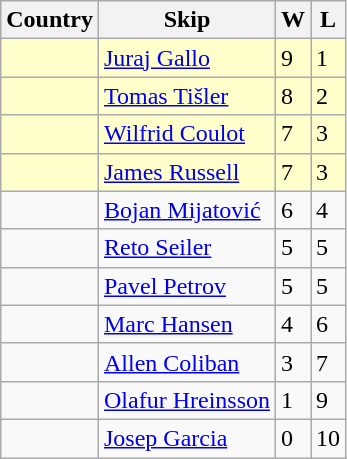<table class=wikitable>
<tr>
<th>Country</th>
<th>Skip</th>
<th>W</th>
<th>L</th>
</tr>
<tr bgcolor=#ffffcc>
<td></td>
<td><a href='#'>Juraj Gallo</a></td>
<td>9</td>
<td>1</td>
</tr>
<tr bgcolor=#ffffcc>
<td></td>
<td><a href='#'>Tomas Tišler</a></td>
<td>8</td>
<td>2</td>
</tr>
<tr bgcolor=#ffffcc>
<td></td>
<td><a href='#'>Wilfrid Coulot</a></td>
<td>7</td>
<td>3</td>
</tr>
<tr bgcolor=#ffffcc>
<td></td>
<td><a href='#'>James Russell</a></td>
<td>7</td>
<td>3</td>
</tr>
<tr>
<td></td>
<td><a href='#'>Bojan Mijatović</a></td>
<td>6</td>
<td>4</td>
</tr>
<tr>
<td></td>
<td><a href='#'>Reto Seiler</a></td>
<td>5</td>
<td>5</td>
</tr>
<tr>
<td></td>
<td><a href='#'>Pavel Petrov</a></td>
<td>5</td>
<td>5</td>
</tr>
<tr>
<td></td>
<td><a href='#'>Marc Hansen</a></td>
<td>4</td>
<td>6</td>
</tr>
<tr>
<td></td>
<td><a href='#'>Allen Coliban</a></td>
<td>3</td>
<td>7</td>
</tr>
<tr>
<td></td>
<td><a href='#'>Olafur Hreinsson</a></td>
<td>1</td>
<td>9</td>
</tr>
<tr>
<td></td>
<td><a href='#'>Josep Garcia</a></td>
<td>0</td>
<td>10</td>
</tr>
</table>
